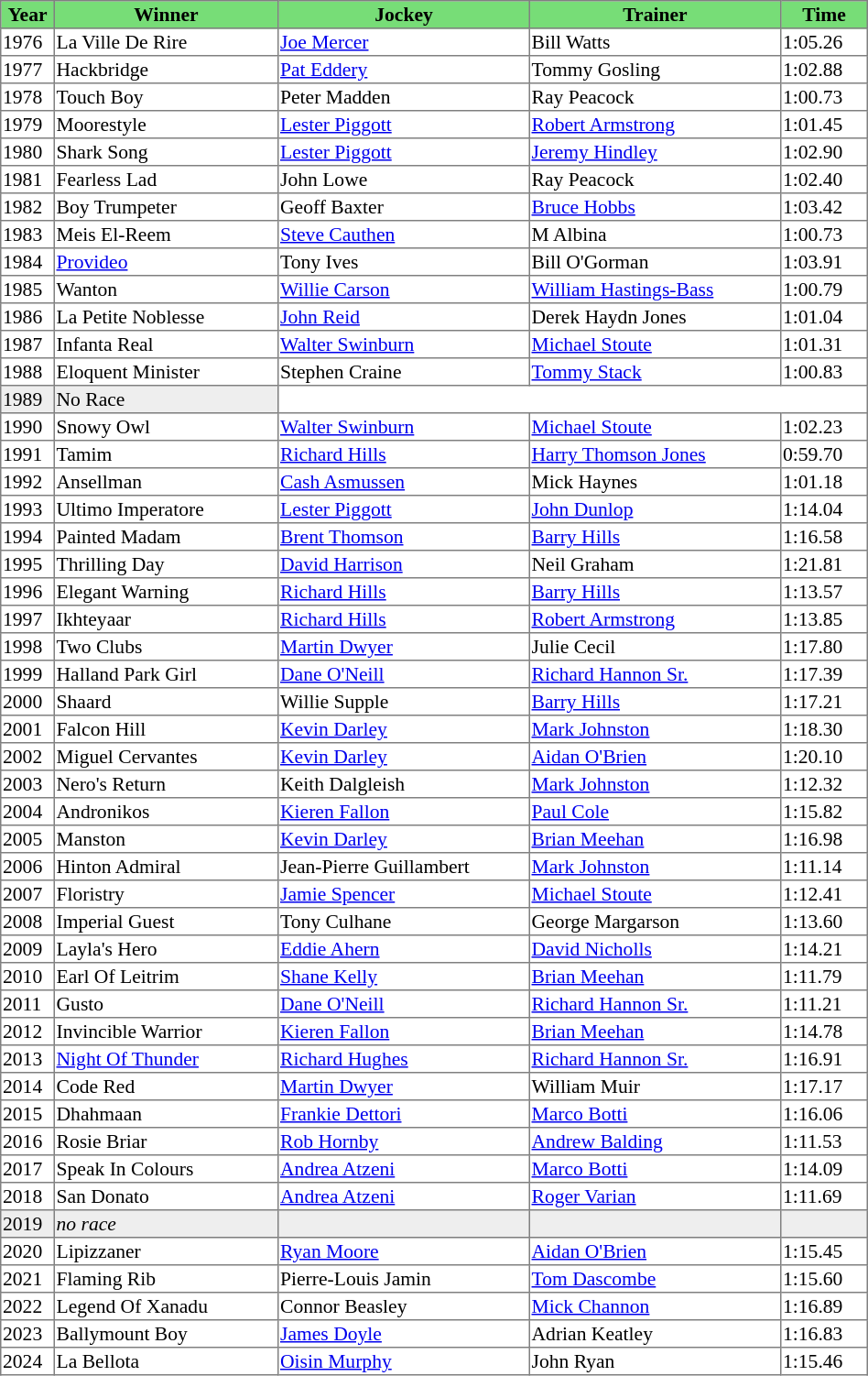<table class = "sortable" | border="1" style="border-collapse: collapse; font-size:90%">
<tr bgcolor="#77dd77" align="center">
<th style="width:36px"><strong>Year</strong></th>
<th style="width:160px"><strong>Winner</strong></th>
<th style="width:180px"><strong>Jockey</strong></th>
<th style="width:180px"><strong>Trainer</strong></th>
<th style="width:60px"><strong>Time</strong></th>
</tr>
<tr>
<td>1976</td>
<td>La Ville De Rire</td>
<td><a href='#'>Joe Mercer</a></td>
<td>Bill Watts</td>
<td>1:05.26</td>
</tr>
<tr>
<td>1977</td>
<td>Hackbridge</td>
<td><a href='#'>Pat Eddery</a></td>
<td>Tommy Gosling</td>
<td>1:02.88</td>
</tr>
<tr>
<td>1978</td>
<td>Touch Boy</td>
<td>Peter Madden</td>
<td>Ray Peacock</td>
<td>1:00.73</td>
</tr>
<tr>
<td>1979</td>
<td>Moorestyle</td>
<td><a href='#'>Lester Piggott</a></td>
<td><a href='#'>Robert Armstrong</a></td>
<td>1:01.45</td>
</tr>
<tr>
<td>1980</td>
<td>Shark Song</td>
<td><a href='#'>Lester Piggott</a></td>
<td><a href='#'>Jeremy Hindley</a></td>
<td>1:02.90</td>
</tr>
<tr>
<td>1981</td>
<td>Fearless Lad</td>
<td>John Lowe</td>
<td>Ray Peacock</td>
<td>1:02.40</td>
</tr>
<tr>
<td>1982</td>
<td>Boy Trumpeter</td>
<td>Geoff Baxter</td>
<td><a href='#'>Bruce Hobbs</a></td>
<td>1:03.42</td>
</tr>
<tr>
<td>1983</td>
<td>Meis El-Reem</td>
<td><a href='#'>Steve Cauthen</a></td>
<td>M Albina</td>
<td>1:00.73</td>
</tr>
<tr>
<td>1984</td>
<td><a href='#'>Provideo</a></td>
<td>Tony Ives</td>
<td>Bill O'Gorman</td>
<td>1:03.91</td>
</tr>
<tr>
<td>1985</td>
<td>Wanton</td>
<td><a href='#'>Willie Carson</a></td>
<td><a href='#'>William Hastings-Bass</a></td>
<td>1:00.79</td>
</tr>
<tr>
<td>1986</td>
<td>La Petite Noblesse</td>
<td><a href='#'>John Reid</a></td>
<td>Derek Haydn Jones</td>
<td>1:01.04</td>
</tr>
<tr>
<td>1987</td>
<td>Infanta Real</td>
<td><a href='#'>Walter Swinburn</a></td>
<td><a href='#'>Michael Stoute</a></td>
<td>1:01.31</td>
</tr>
<tr>
<td>1988</td>
<td>Eloquent Minister</td>
<td>Stephen Craine</td>
<td><a href='#'>Tommy Stack</a></td>
<td>1:00.83</td>
</tr>
<tr bgcolor="#eeeeee">
<td>1989<td>No Race</td></td>
</tr>
<tr>
<td>1990</td>
<td>Snowy Owl</td>
<td><a href='#'>Walter Swinburn</a></td>
<td><a href='#'>Michael Stoute</a></td>
<td>1:02.23</td>
</tr>
<tr>
<td>1991</td>
<td>Tamim</td>
<td><a href='#'>Richard Hills</a></td>
<td><a href='#'>Harry Thomson Jones</a></td>
<td>0:59.70</td>
</tr>
<tr>
<td>1992</td>
<td>Ansellman</td>
<td><a href='#'>Cash Asmussen</a></td>
<td>Mick Haynes</td>
<td>1:01.18</td>
</tr>
<tr>
<td>1993</td>
<td>Ultimo Imperatore</td>
<td><a href='#'>Lester Piggott</a></td>
<td><a href='#'>John Dunlop</a></td>
<td>1:14.04</td>
</tr>
<tr>
<td>1994</td>
<td>Painted Madam</td>
<td><a href='#'>Brent Thomson</a></td>
<td><a href='#'>Barry Hills</a></td>
<td>1:16.58</td>
</tr>
<tr>
<td>1995</td>
<td>Thrilling Day</td>
<td><a href='#'>David Harrison</a></td>
<td>Neil Graham</td>
<td>1:21.81</td>
</tr>
<tr>
<td>1996</td>
<td>Elegant Warning</td>
<td><a href='#'>Richard Hills</a></td>
<td><a href='#'>Barry Hills</a></td>
<td>1:13.57</td>
</tr>
<tr>
<td>1997</td>
<td>Ikhteyaar</td>
<td><a href='#'>Richard Hills</a></td>
<td><a href='#'>Robert Armstrong</a></td>
<td>1:13.85</td>
</tr>
<tr>
<td>1998</td>
<td>Two Clubs</td>
<td><a href='#'>Martin Dwyer</a></td>
<td>Julie Cecil</td>
<td>1:17.80</td>
</tr>
<tr>
<td>1999</td>
<td>Halland Park Girl</td>
<td><a href='#'>Dane O'Neill</a></td>
<td><a href='#'>Richard Hannon Sr.</a></td>
<td>1:17.39</td>
</tr>
<tr>
<td>2000</td>
<td>Shaard</td>
<td>Willie Supple</td>
<td><a href='#'>Barry Hills</a></td>
<td>1:17.21</td>
</tr>
<tr>
<td>2001</td>
<td>Falcon Hill</td>
<td><a href='#'>Kevin Darley</a></td>
<td><a href='#'>Mark Johnston</a></td>
<td>1:18.30</td>
</tr>
<tr>
<td>2002</td>
<td>Miguel Cervantes</td>
<td><a href='#'>Kevin Darley</a></td>
<td><a href='#'>Aidan O'Brien</a></td>
<td>1:20.10</td>
</tr>
<tr>
<td>2003</td>
<td>Nero's Return</td>
<td>Keith Dalgleish</td>
<td><a href='#'>Mark Johnston</a></td>
<td>1:12.32</td>
</tr>
<tr>
<td>2004</td>
<td>Andronikos</td>
<td><a href='#'>Kieren Fallon</a></td>
<td><a href='#'>Paul Cole</a></td>
<td>1:15.82</td>
</tr>
<tr>
<td>2005</td>
<td>Manston</td>
<td><a href='#'>Kevin Darley</a></td>
<td><a href='#'>Brian Meehan</a></td>
<td>1:16.98</td>
</tr>
<tr>
<td>2006</td>
<td>Hinton Admiral</td>
<td>Jean-Pierre Guillambert</td>
<td><a href='#'>Mark Johnston</a></td>
<td>1:11.14</td>
</tr>
<tr>
<td>2007</td>
<td>Floristry</td>
<td><a href='#'>Jamie Spencer</a></td>
<td><a href='#'>Michael Stoute</a></td>
<td>1:12.41</td>
</tr>
<tr>
<td>2008</td>
<td>Imperial Guest</td>
<td>Tony Culhane</td>
<td>George Margarson</td>
<td>1:13.60</td>
</tr>
<tr>
<td>2009</td>
<td>Layla's Hero</td>
<td><a href='#'>Eddie Ahern</a></td>
<td><a href='#'>David Nicholls</a></td>
<td>1:14.21</td>
</tr>
<tr>
<td>2010</td>
<td>Earl Of Leitrim</td>
<td><a href='#'>Shane Kelly</a></td>
<td><a href='#'>Brian Meehan</a></td>
<td>1:11.79</td>
</tr>
<tr>
<td>2011</td>
<td>Gusto</td>
<td><a href='#'>Dane O'Neill</a></td>
<td><a href='#'>Richard Hannon Sr.</a></td>
<td>1:11.21</td>
</tr>
<tr>
<td>2012</td>
<td>Invincible Warrior</td>
<td><a href='#'>Kieren Fallon</a></td>
<td><a href='#'>Brian Meehan</a></td>
<td>1:14.78</td>
</tr>
<tr>
<td>2013</td>
<td><a href='#'>Night Of Thunder</a></td>
<td><a href='#'>Richard Hughes</a></td>
<td><a href='#'>Richard Hannon Sr.</a></td>
<td>1:16.91</td>
</tr>
<tr>
<td>2014</td>
<td>Code Red</td>
<td><a href='#'>Martin Dwyer</a></td>
<td>William Muir</td>
<td>1:17.17</td>
</tr>
<tr>
<td>2015</td>
<td>Dhahmaan</td>
<td><a href='#'>Frankie Dettori</a></td>
<td><a href='#'>Marco Botti</a></td>
<td>1:16.06</td>
</tr>
<tr>
<td>2016</td>
<td>Rosie Briar</td>
<td><a href='#'>Rob Hornby</a></td>
<td><a href='#'>Andrew Balding</a></td>
<td>1:11.53</td>
</tr>
<tr>
<td>2017</td>
<td>Speak In Colours</td>
<td><a href='#'>Andrea Atzeni</a></td>
<td><a href='#'>Marco Botti</a></td>
<td>1:14.09</td>
</tr>
<tr>
<td>2018</td>
<td>San Donato</td>
<td><a href='#'>Andrea Atzeni</a></td>
<td><a href='#'>Roger Varian</a></td>
<td>1:11.69</td>
</tr>
<tr bgcolor="#eeeeee">
<td>2019</td>
<td><em>no race</em> </td>
<td></td>
<td></td>
<td></td>
</tr>
<tr>
<td>2020</td>
<td>Lipizzaner</td>
<td><a href='#'>Ryan Moore</a></td>
<td><a href='#'>Aidan O'Brien</a></td>
<td>1:15.45</td>
</tr>
<tr>
<td>2021</td>
<td>Flaming Rib</td>
<td>Pierre-Louis Jamin</td>
<td><a href='#'>Tom Dascombe</a></td>
<td>1:15.60</td>
</tr>
<tr>
<td>2022</td>
<td>Legend Of Xanadu</td>
<td>Connor Beasley</td>
<td><a href='#'>Mick Channon</a></td>
<td>1:16.89</td>
</tr>
<tr>
<td>2023</td>
<td>Ballymount Boy</td>
<td><a href='#'>James Doyle</a></td>
<td>Adrian Keatley</td>
<td>1:16.83</td>
</tr>
<tr>
<td>2024</td>
<td>La Bellota</td>
<td><a href='#'>Oisin Murphy</a></td>
<td>John Ryan</td>
<td>1:15.46</td>
</tr>
</table>
